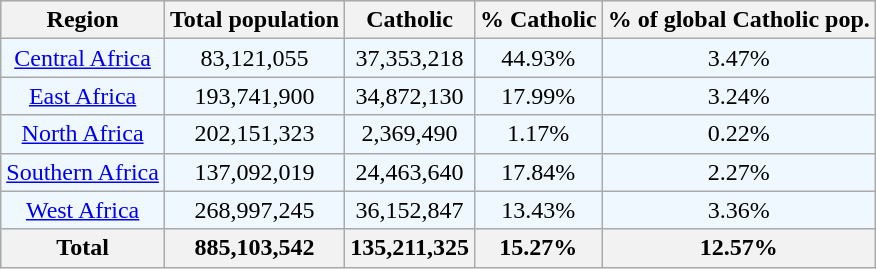<table class="wikitable">
<tr bgcolor=#CCCCFF>
<th>Region</th>
<th>Total population</th>
<th>Catholic</th>
<th>% Catholic</th>
<th>% of global Catholic pop.</th>
</tr>
<tr ALIGN=center bgcolor=#F0F8FF>
<td><a href='#'>Central Africa</a></td>
<td>83,121,055</td>
<td>37,353,218</td>
<td>44.93%</td>
<td>3.47%</td>
</tr>
<tr ALIGN=center bgcolor=#F0F8FF>
<td><a href='#'>East Africa</a></td>
<td>193,741,900</td>
<td>34,872,130</td>
<td>17.99%</td>
<td>3.24%</td>
</tr>
<tr ALIGN=center bgcolor=#F0F8FF>
<td><a href='#'>North Africa</a></td>
<td>202,151,323</td>
<td>2,369,490</td>
<td>1.17%</td>
<td>0.22%</td>
</tr>
<tr ALIGN=center bgcolor=#F0F8FF>
<td><a href='#'>Southern Africa</a></td>
<td>137,092,019</td>
<td>24,463,640</td>
<td>17.84%</td>
<td>2.27%</td>
</tr>
<tr ALIGN=center bgcolor=#F0F8FF>
<td><a href='#'>West Africa</a></td>
<td>268,997,245</td>
<td>36,152,847</td>
<td>13.43%</td>
<td>3.36%</td>
</tr>
<tr bgcolor=#99FFFF>
<th>Total</th>
<th>885,103,542</th>
<th>135,211,325</th>
<th>15.27%</th>
<th>12.57%</th>
</tr>
</table>
